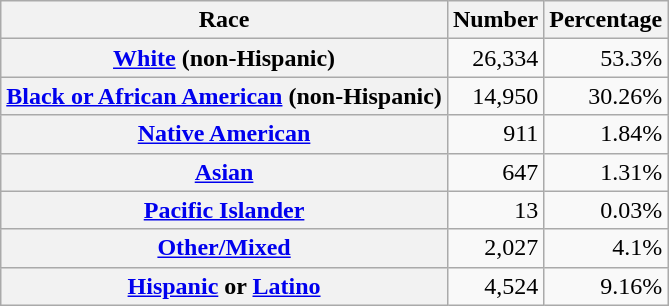<table class="wikitable" style="text-align:right">
<tr>
<th scope="col">Race</th>
<th scope="col">Number</th>
<th scope="col">Percentage</th>
</tr>
<tr>
<th scope="row"><a href='#'>White</a> (non-Hispanic)</th>
<td>26,334</td>
<td>53.3%</td>
</tr>
<tr>
<th scope="row"><a href='#'>Black or African American</a> (non-Hispanic)</th>
<td>14,950</td>
<td>30.26%</td>
</tr>
<tr>
<th scope="row"><a href='#'>Native American</a></th>
<td>911</td>
<td>1.84%</td>
</tr>
<tr>
<th scope="row"><a href='#'>Asian</a></th>
<td>647</td>
<td>1.31%</td>
</tr>
<tr>
<th scope="row"><a href='#'>Pacific Islander</a></th>
<td>13</td>
<td>0.03%</td>
</tr>
<tr>
<th scope="row"><a href='#'>Other/Mixed</a></th>
<td>2,027</td>
<td>4.1%</td>
</tr>
<tr>
<th scope="row"><a href='#'>Hispanic</a> or <a href='#'>Latino</a></th>
<td>4,524</td>
<td>9.16%</td>
</tr>
</table>
